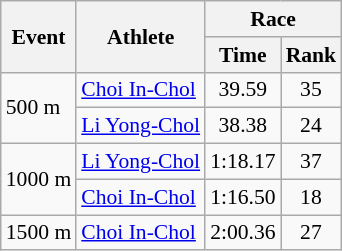<table class="wikitable" border="1" style="font-size:90%">
<tr>
<th rowspan=2>Event</th>
<th rowspan=2>Athlete</th>
<th colspan=2>Race</th>
</tr>
<tr>
<th>Time</th>
<th>Rank</th>
</tr>
<tr>
<td rowspan=2>500 m</td>
<td><a href='#'>Choi In-Chol</a></td>
<td align=center>39.59</td>
<td align=center>35</td>
</tr>
<tr>
<td><a href='#'>Li Yong-Chol</a></td>
<td align=center>38.38</td>
<td align=center>24</td>
</tr>
<tr>
<td rowspan=2>1000 m</td>
<td><a href='#'>Li Yong-Chol</a></td>
<td align=center>1:18.17</td>
<td align=center>37</td>
</tr>
<tr>
<td><a href='#'>Choi In-Chol</a></td>
<td align=center>1:16.50</td>
<td align=center>18</td>
</tr>
<tr>
<td>1500 m</td>
<td><a href='#'>Choi In-Chol</a></td>
<td align=center>2:00.36</td>
<td align=center>27</td>
</tr>
</table>
